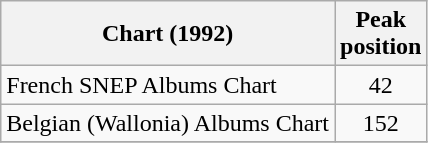<table class="wikitable sortable">
<tr>
<th>Chart (1992)</th>
<th>Peak<br>position</th>
</tr>
<tr>
<td>French SNEP Albums Chart</td>
<td align="center">42</td>
</tr>
<tr>
<td>Belgian (Wallonia) Albums Chart</td>
<td align="center">152</td>
</tr>
<tr>
</tr>
</table>
